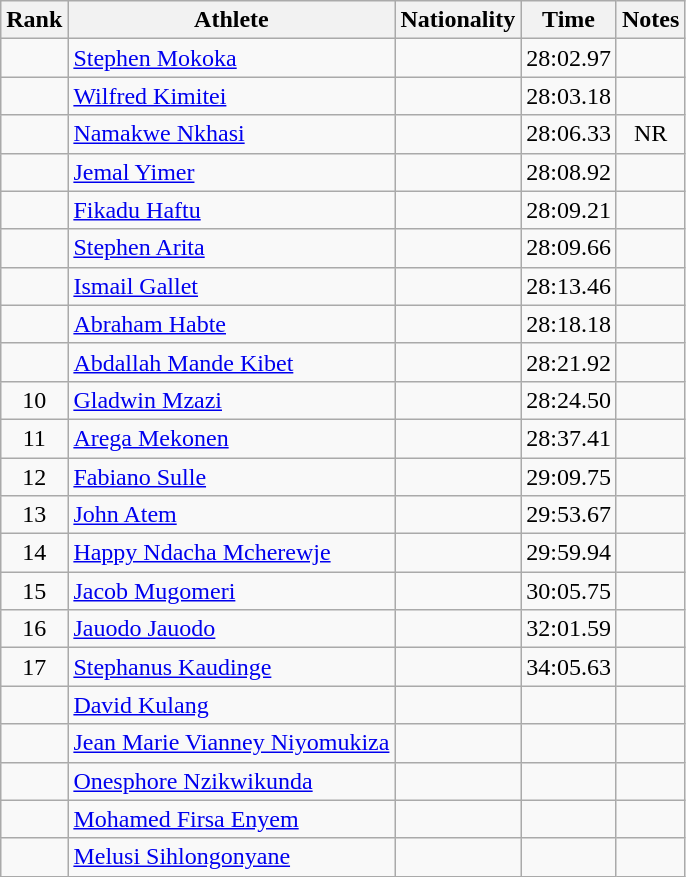<table class="wikitable sortable" style="text-align:center">
<tr>
<th>Rank</th>
<th>Athlete</th>
<th>Nationality</th>
<th>Time</th>
<th>Notes</th>
</tr>
<tr>
<td></td>
<td align="left"><a href='#'>Stephen Mokoka</a></td>
<td align=left></td>
<td>28:02.97</td>
<td></td>
</tr>
<tr>
<td></td>
<td align="left"><a href='#'>Wilfred Kimitei</a></td>
<td align=left></td>
<td>28:03.18</td>
<td></td>
</tr>
<tr>
<td></td>
<td align="left"><a href='#'>Namakwe Nkhasi</a></td>
<td align=left></td>
<td>28:06.33</td>
<td>NR</td>
</tr>
<tr>
<td></td>
<td align="left"><a href='#'>Jemal Yimer</a></td>
<td align=left></td>
<td>28:08.92</td>
<td></td>
</tr>
<tr>
<td></td>
<td align="left"><a href='#'>Fikadu Haftu</a></td>
<td align=left></td>
<td>28:09.21</td>
<td></td>
</tr>
<tr>
<td></td>
<td align="left"><a href='#'>Stephen Arita</a></td>
<td align=left></td>
<td>28:09.66</td>
<td></td>
</tr>
<tr>
<td></td>
<td align="left"><a href='#'>Ismail Gallet</a></td>
<td align=left></td>
<td>28:13.46</td>
<td></td>
</tr>
<tr>
<td></td>
<td align="left"><a href='#'>Abraham Habte</a></td>
<td align=left></td>
<td>28:18.18</td>
<td></td>
</tr>
<tr>
<td></td>
<td align="left"><a href='#'>Abdallah Mande Kibet</a></td>
<td align=left></td>
<td>28:21.92</td>
<td></td>
</tr>
<tr>
<td>10</td>
<td align="left"><a href='#'>Gladwin Mzazi</a></td>
<td align=left></td>
<td>28:24.50</td>
<td></td>
</tr>
<tr>
<td>11</td>
<td align="left"><a href='#'>Arega Mekonen</a></td>
<td align=left></td>
<td>28:37.41</td>
<td></td>
</tr>
<tr>
<td>12</td>
<td align="left"><a href='#'>Fabiano Sulle</a></td>
<td align=left></td>
<td>29:09.75</td>
<td></td>
</tr>
<tr>
<td>13</td>
<td align="left"><a href='#'>John Atem</a></td>
<td align=left></td>
<td>29:53.67</td>
<td></td>
</tr>
<tr>
<td>14</td>
<td align="left"><a href='#'>Happy Ndacha Mcherewje</a></td>
<td align=left></td>
<td>29:59.94</td>
<td></td>
</tr>
<tr>
<td>15</td>
<td align="left"><a href='#'>Jacob Mugomeri</a></td>
<td align=left></td>
<td>30:05.75</td>
<td></td>
</tr>
<tr>
<td>16</td>
<td align="left"><a href='#'>Jauodo Jauodo</a></td>
<td align=left></td>
<td>32:01.59</td>
<td></td>
</tr>
<tr>
<td>17</td>
<td align="left"><a href='#'>Stephanus Kaudinge</a></td>
<td align=left></td>
<td>34:05.63</td>
<td></td>
</tr>
<tr>
<td></td>
<td align=left><a href='#'>David Kulang</a></td>
<td align=left></td>
<td></td>
<td></td>
</tr>
<tr>
<td></td>
<td align=left><a href='#'>Jean Marie Vianney Niyomukiza</a></td>
<td align=left></td>
<td></td>
<td></td>
</tr>
<tr>
<td></td>
<td align=left><a href='#'>Onesphore Nzikwikunda</a></td>
<td align=left></td>
<td></td>
<td></td>
</tr>
<tr>
<td></td>
<td align=left><a href='#'>Mohamed Firsa Enyem</a></td>
<td align=left></td>
<td></td>
<td></td>
</tr>
<tr>
<td></td>
<td align=left><a href='#'>Melusi Sihlongonyane</a></td>
<td align=left></td>
<td></td>
<td></td>
</tr>
</table>
